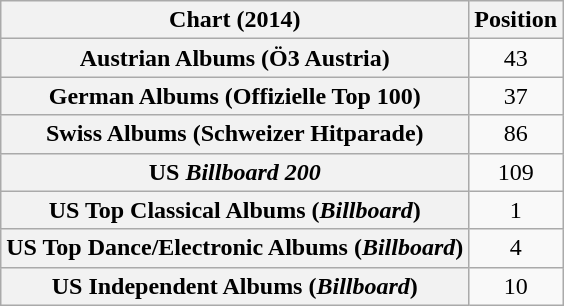<table class="wikitable plainrowheaders sortable" style="text-align:center;">
<tr>
<th>Chart (2014)</th>
<th>Position</th>
</tr>
<tr>
<th scope="row">Austrian Albums (Ö3 Austria)</th>
<td>43</td>
</tr>
<tr>
<th scope="row">German Albums (Offizielle Top 100)</th>
<td>37</td>
</tr>
<tr>
<th scope="row">Swiss Albums (Schweizer Hitparade)</th>
<td>86</td>
</tr>
<tr>
<th scope="row">US <em>Billboard 200</em></th>
<td>109</td>
</tr>
<tr>
<th scope="row">US Top Classical Albums (<em>Billboard</em>)</th>
<td>1</td>
</tr>
<tr>
<th scope="row">US Top Dance/Electronic Albums (<em>Billboard</em>)</th>
<td>4</td>
</tr>
<tr>
<th scope="row">US Independent Albums (<em>Billboard</em>)</th>
<td>10</td>
</tr>
</table>
